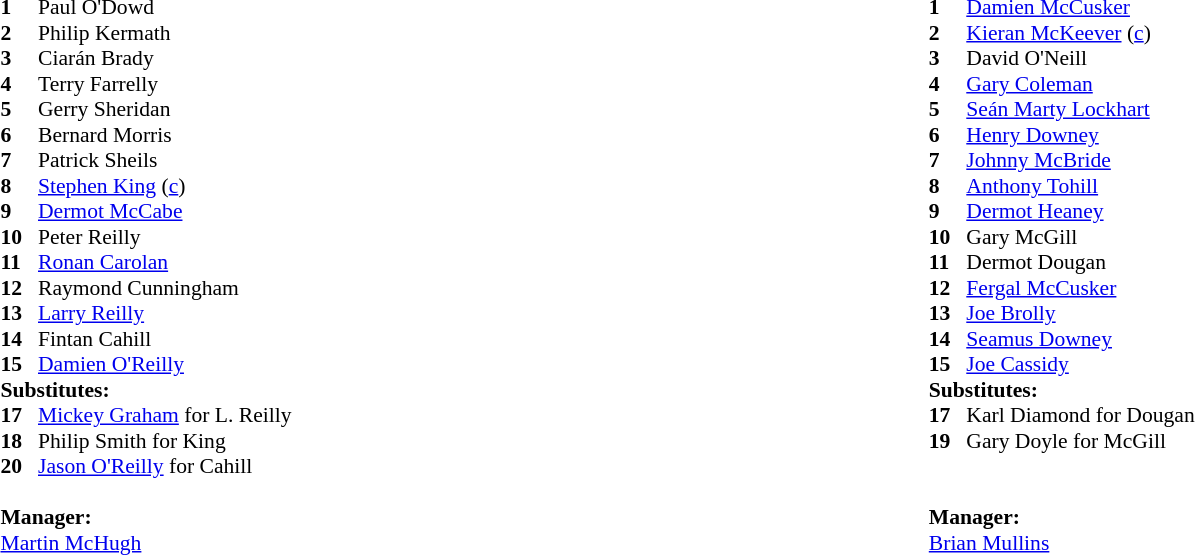<table style="width:75%;">
<tr>
<td style="vertical-align:top; width:50%;"><br><table style="font-size: 90%" cellspacing="0" cellpadding="0">
<tr>
<th width=25></th>
</tr>
<tr>
<td><strong>1</strong></td>
<td>Paul O'Dowd</td>
</tr>
<tr>
<td><strong>2</strong></td>
<td>Philip Kermath</td>
</tr>
<tr>
<td><strong>3</strong></td>
<td>Ciarán Brady</td>
</tr>
<tr>
<td><strong>4</strong></td>
<td>Terry Farrelly</td>
</tr>
<tr>
<td><strong>5</strong></td>
<td>Gerry Sheridan</td>
</tr>
<tr>
<td><strong>6</strong></td>
<td>Bernard Morris</td>
</tr>
<tr>
<td><strong>7</strong></td>
<td>Patrick Sheils</td>
</tr>
<tr>
<td><strong>8</strong></td>
<td><a href='#'>Stephen King</a> (<a href='#'>c</a>)</td>
</tr>
<tr>
<td><strong>9</strong></td>
<td><a href='#'>Dermot McCabe</a></td>
</tr>
<tr>
<td><strong>10</strong></td>
<td>Peter Reilly</td>
</tr>
<tr>
<td><strong>11</strong></td>
<td><a href='#'>Ronan Carolan</a></td>
</tr>
<tr>
<td><strong>12</strong></td>
<td>Raymond Cunningham</td>
</tr>
<tr>
<td><strong>13</strong></td>
<td><a href='#'>Larry Reilly</a></td>
</tr>
<tr>
<td><strong>14</strong></td>
<td>Fintan Cahill</td>
</tr>
<tr>
<td><strong>15</strong></td>
<td><a href='#'>Damien O'Reilly</a></td>
</tr>
<tr>
<td colspan=3><strong>Substitutes:</strong></td>
</tr>
<tr>
<td><strong>17</strong></td>
<td><a href='#'>Mickey Graham</a> for L. Reilly</td>
</tr>
<tr>
<td><strong>18</strong></td>
<td>Philip Smith for King</td>
</tr>
<tr>
<td><strong>20</strong></td>
<td><a href='#'>Jason O'Reilly</a> for Cahill</td>
</tr>
<tr>
<td colspan=3><br><strong>Manager:</strong></td>
</tr>
<tr>
<td colspan="4"><a href='#'>Martin McHugh</a></td>
</tr>
</table>
</td>
<td style="vertical-align:top; width:50%"><br><table style="font-size: 90%" cellspacing="0" cellpadding="0" align=center>
<tr>
<th width="25"></th>
</tr>
<tr>
<td><strong>1</strong></td>
<td><a href='#'>Damien McCusker</a></td>
</tr>
<tr>
<td><strong>2</strong></td>
<td><a href='#'>Kieran McKeever</a> (<a href='#'>c</a>)</td>
</tr>
<tr>
<td><strong>3</strong></td>
<td>David O'Neill</td>
</tr>
<tr>
<td><strong>4</strong></td>
<td><a href='#'>Gary Coleman</a></td>
</tr>
<tr>
<td><strong>5</strong></td>
<td><a href='#'>Seán Marty Lockhart</a></td>
</tr>
<tr>
<td><strong>6</strong></td>
<td><a href='#'>Henry Downey</a></td>
</tr>
<tr>
<td><strong>7</strong></td>
<td><a href='#'>Johnny McBride</a></td>
</tr>
<tr>
<td><strong>8</strong></td>
<td><a href='#'>Anthony Tohill</a></td>
</tr>
<tr>
<td><strong>9</strong></td>
<td><a href='#'>Dermot Heaney</a></td>
</tr>
<tr>
<td><strong>10</strong></td>
<td>Gary McGill</td>
</tr>
<tr>
<td><strong>11</strong></td>
<td>Dermot Dougan</td>
</tr>
<tr>
<td><strong>12</strong></td>
<td><a href='#'>Fergal McCusker</a></td>
</tr>
<tr>
<td><strong>13</strong></td>
<td><a href='#'>Joe Brolly</a></td>
</tr>
<tr>
<td><strong>14</strong></td>
<td><a href='#'>Seamus Downey</a></td>
</tr>
<tr>
<td><strong>15</strong></td>
<td><a href='#'>Joe Cassidy</a></td>
</tr>
<tr>
<td colspan=3><strong>Substitutes:</strong></td>
</tr>
<tr>
<td><strong>17</strong></td>
<td>Karl Diamond for Dougan</td>
</tr>
<tr>
<td><strong>19</strong></td>
<td>Gary Doyle for McGill</td>
</tr>
<tr>
<td><br></td>
</tr>
<tr>
<td colspan=3><br><strong>Manager:</strong></td>
</tr>
<tr>
<td colspan="4"><a href='#'>Brian Mullins</a></td>
</tr>
</table>
</td>
</tr>
</table>
